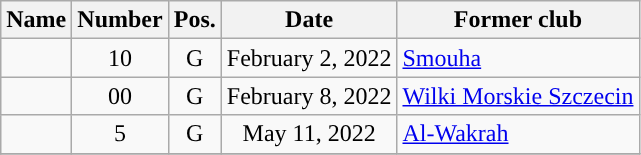<table class="wikitable sortable sortable" style="text-align: center">
<tr align=center>
<th>Name</th>
<th>Number</th>
<th>Pos.</th>
<th>Date</th>
<th>Former club</th>
</tr>
<tr>
<td></td>
<td>10</td>
<td>G</td>
<td>February 2, 2022</td>
<td align=left> <a href='#'>Smouha</a></td>
</tr>
<tr>
<td></td>
<td>00</td>
<td>G</td>
<td>February 8, 2022</td>
<td align=left> <a href='#'>Wilki Morskie Szczecin</a></td>
</tr>
<tr>
<td></td>
<td>5</td>
<td>G</td>
<td>May 11, 2022</td>
<td align=left> <a href='#'>Al-Wakrah</a></td>
</tr>
<tr>
</tr>
</table>
